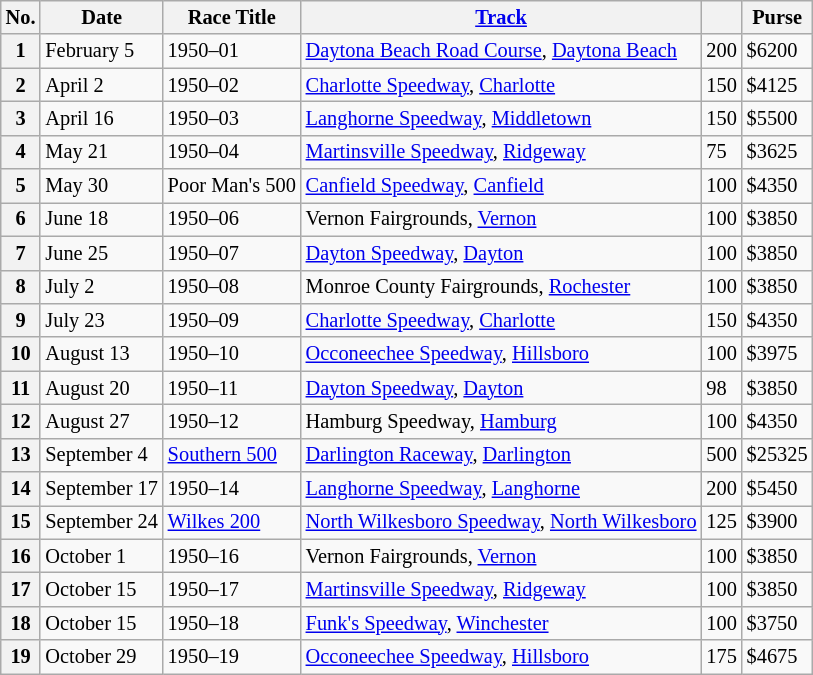<table class="wikitable" style="font-size:85%;">
<tr>
<th>No.</th>
<th>Date</th>
<th>Race Title</th>
<th><a href='#'>Track</a></th>
<th></th>
<th>Purse</th>
</tr>
<tr>
<th>1</th>
<td>February 5</td>
<td>1950–01</td>
<td> <a href='#'>Daytona Beach Road Course</a>, <a href='#'>Daytona Beach</a></td>
<td>200</td>
<td>$6200</td>
</tr>
<tr>
<th>2</th>
<td>April 2</td>
<td>1950–02</td>
<td> <a href='#'>Charlotte Speedway</a>, <a href='#'>Charlotte</a></td>
<td>150</td>
<td>$4125</td>
</tr>
<tr>
<th>3</th>
<td>April 16</td>
<td>1950–03</td>
<td> <a href='#'>Langhorne Speedway</a>, <a href='#'>Middletown</a></td>
<td>150</td>
<td>$5500</td>
</tr>
<tr>
<th>4</th>
<td>May 21</td>
<td>1950–04</td>
<td> <a href='#'>Martinsville Speedway</a>, <a href='#'>Ridgeway</a></td>
<td>75</td>
<td>$3625</td>
</tr>
<tr>
<th>5</th>
<td>May 30</td>
<td>Poor Man's 500</td>
<td> <a href='#'>Canfield Speedway</a>, <a href='#'>Canfield</a></td>
<td>100</td>
<td>$4350</td>
</tr>
<tr>
<th>6</th>
<td>June 18</td>
<td>1950–06</td>
<td> Vernon Fairgrounds, <a href='#'>Vernon</a></td>
<td>100</td>
<td>$3850</td>
</tr>
<tr>
<th>7</th>
<td>June 25</td>
<td>1950–07</td>
<td> <a href='#'>Dayton Speedway</a>, <a href='#'>Dayton</a></td>
<td>100</td>
<td>$3850</td>
</tr>
<tr>
<th>8</th>
<td>July 2</td>
<td>1950–08</td>
<td> Monroe County Fairgrounds, <a href='#'>Rochester</a></td>
<td>100</td>
<td>$3850</td>
</tr>
<tr>
<th>9</th>
<td>July 23</td>
<td>1950–09</td>
<td> <a href='#'>Charlotte Speedway</a>, <a href='#'>Charlotte</a></td>
<td>150</td>
<td>$4350</td>
</tr>
<tr>
<th>10</th>
<td>August 13</td>
<td>1950–10</td>
<td> <a href='#'>Occoneechee Speedway</a>, <a href='#'>Hillsboro</a></td>
<td>100</td>
<td>$3975</td>
</tr>
<tr>
<th>11</th>
<td>August 20</td>
<td>1950–11</td>
<td> <a href='#'>Dayton Speedway</a>, <a href='#'>Dayton</a></td>
<td>98</td>
<td>$3850</td>
</tr>
<tr>
<th>12</th>
<td>August 27</td>
<td>1950–12</td>
<td> Hamburg Speedway, <a href='#'>Hamburg</a></td>
<td>100</td>
<td>$4350</td>
</tr>
<tr>
<th>13</th>
<td>September 4</td>
<td><a href='#'>Southern 500</a></td>
<td> <a href='#'>Darlington Raceway</a>, <a href='#'>Darlington</a></td>
<td>500</td>
<td>$25325</td>
</tr>
<tr>
<th>14</th>
<td>September 17</td>
<td>1950–14</td>
<td> <a href='#'>Langhorne Speedway</a>, <a href='#'>Langhorne</a></td>
<td>200</td>
<td>$5450</td>
</tr>
<tr>
<th>15</th>
<td>September 24</td>
<td><a href='#'>Wilkes 200</a></td>
<td> <a href='#'>North Wilkesboro Speedway</a>, <a href='#'>North Wilkesboro</a></td>
<td>125</td>
<td>$3900</td>
</tr>
<tr>
<th>16</th>
<td>October 1</td>
<td>1950–16</td>
<td> Vernon Fairgrounds, <a href='#'>Vernon</a></td>
<td>100</td>
<td>$3850</td>
</tr>
<tr>
<th>17</th>
<td>October 15</td>
<td>1950–17</td>
<td> <a href='#'>Martinsville Speedway</a>, <a href='#'>Ridgeway</a></td>
<td>100</td>
<td>$3850</td>
</tr>
<tr>
<th>18</th>
<td>October 15</td>
<td>1950–18</td>
<td> <a href='#'>Funk's Speedway</a>, <a href='#'>Winchester</a></td>
<td>100</td>
<td>$3750</td>
</tr>
<tr>
<th>19</th>
<td>October 29</td>
<td>1950–19</td>
<td> <a href='#'>Occoneechee Speedway</a>, <a href='#'>Hillsboro</a></td>
<td>175</td>
<td>$4675</td>
</tr>
</table>
